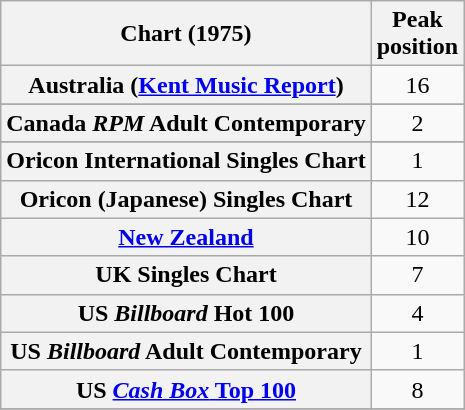<table class="wikitable sortable plainrowheaders">
<tr>
<th>Chart (1975)</th>
<th>Peak<br>position</th>
</tr>
<tr>
<th scope="row">Australia (<a href='#'>Kent Music Report</a>)</th>
<td style="text-align:center;">16</td>
</tr>
<tr>
</tr>
<tr>
<th scope="row">Canada <em>RPM</em> Adult Contemporary</th>
<td style="text-align:center;">2</td>
</tr>
<tr>
</tr>
<tr>
<th scope="row">Oricon International Singles Chart</th>
<td style="text-align:center;">1</td>
</tr>
<tr>
<th scope="row">Oricon (Japanese) Singles Chart</th>
<td style="text-align:center;">12</td>
</tr>
<tr>
<th scope="row"><a href='#'>New Zealand</a></th>
<td style="text-align:center;">10</td>
</tr>
<tr>
<th scope="row">UK Singles Chart</th>
<td style="text-align:center;">7</td>
</tr>
<tr>
<th scope="row">US <em>Billboard</em> Hot 100</th>
<td style="text-align:center;">4</td>
</tr>
<tr>
<th scope="row">US <em>Billboard</em> Adult Contemporary</th>
<td style="text-align:center;">1</td>
</tr>
<tr>
<th scope="row">US <a href='#'><em>Cash Box</em> Top 100</a></th>
<td align="center">8</td>
</tr>
<tr>
</tr>
</table>
